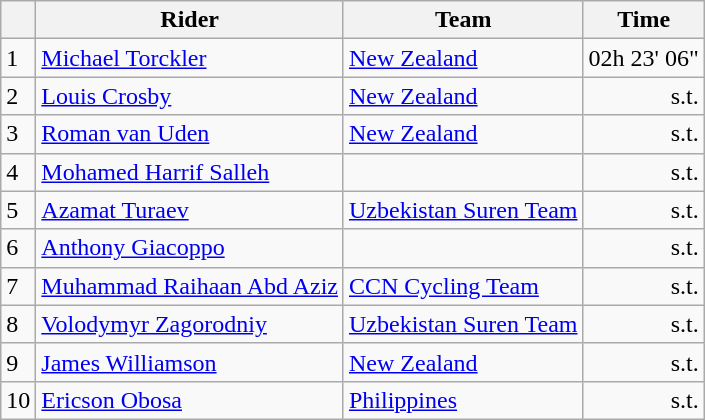<table class=wikitable>
<tr>
<th></th>
<th>Rider</th>
<th>Team</th>
<th>Time</th>
</tr>
<tr>
<td>1</td>
<td> <a href='#'>Michael Torckler</a></td>
<td><a href='#'>New Zealand</a></td>
<td align=right>02h 23' 06"</td>
</tr>
<tr>
<td>2</td>
<td> <a href='#'>Louis Crosby</a></td>
<td><a href='#'>New Zealand</a></td>
<td align=right>s.t.</td>
</tr>
<tr>
<td>3</td>
<td> <a href='#'>Roman van Uden</a></td>
<td><a href='#'>New Zealand</a></td>
<td align=right>s.t.</td>
</tr>
<tr>
<td>4</td>
<td> <a href='#'>Mohamed Harrif Salleh</a></td>
<td></td>
<td align=right>s.t.</td>
</tr>
<tr>
<td>5</td>
<td> <a href='#'>Azamat Turaev</a></td>
<td><a href='#'>Uzbekistan Suren Team</a></td>
<td align=right>s.t.</td>
</tr>
<tr>
<td>6</td>
<td> <a href='#'>Anthony Giacoppo</a></td>
<td></td>
<td align=right>s.t.</td>
</tr>
<tr>
<td>7</td>
<td> <a href='#'>Muhammad Raihaan Abd Aziz</a></td>
<td><a href='#'>CCN Cycling Team</a></td>
<td align=right>s.t.</td>
</tr>
<tr>
<td>8</td>
<td> <a href='#'>Volodymyr Zagorodniy</a></td>
<td><a href='#'>Uzbekistan Suren Team</a></td>
<td align=right>s.t.</td>
</tr>
<tr>
<td>9</td>
<td> <a href='#'>James Williamson</a></td>
<td><a href='#'>New Zealand</a></td>
<td align=right>s.t.</td>
</tr>
<tr>
<td>10</td>
<td> <a href='#'>Ericson Obosa</a></td>
<td><a href='#'>Philippines</a></td>
<td align=right>s.t.</td>
</tr>
</table>
